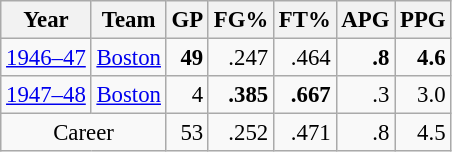<table class="wikitable sortable" style="font-size:95%; text-align:right;">
<tr>
<th>Year</th>
<th>Team</th>
<th>GP</th>
<th>FG%</th>
<th>FT%</th>
<th>APG</th>
<th>PPG</th>
</tr>
<tr>
<td><a href='#'>1946–47</a></td>
<td style="text-align:left;"><a href='#'>Boston</a></td>
<td><strong>49</strong></td>
<td>.247</td>
<td>.464</td>
<td><strong>.8</strong></td>
<td><strong>4.6</strong></td>
</tr>
<tr>
<td><a href='#'>1947–48</a></td>
<td style="text-align:left;"><a href='#'>Boston</a></td>
<td>4</td>
<td><strong>.385</strong></td>
<td><strong>.667</strong></td>
<td>.3</td>
<td>3.0</td>
</tr>
<tr>
<td colspan="2" style="text-align:center;">Career</td>
<td>53</td>
<td>.252</td>
<td>.471</td>
<td>.8</td>
<td>4.5</td>
</tr>
</table>
